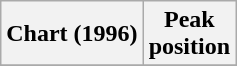<table class="wikitable sortable plainrowheaders">
<tr>
<th>Chart (1996)</th>
<th>Peak<br>position</th>
</tr>
<tr>
</tr>
</table>
